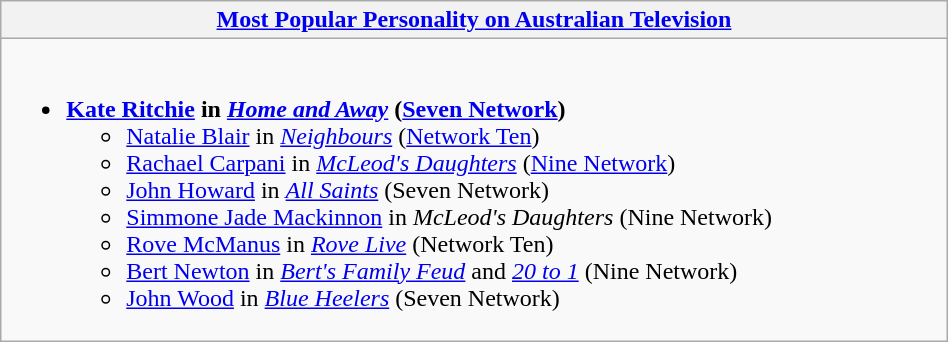<table class=wikitable width="50%">
<tr>
<th width="25%"><a href='#'>Most Popular Personality on Australian Television</a></th>
</tr>
<tr>
<td valign="top"><br><ul><li><strong><a href='#'>Kate Ritchie</a> in <em><a href='#'>Home and Away</a></em> (<a href='#'>Seven Network</a>)</strong><ul><li><a href='#'>Natalie Blair</a> in <em><a href='#'>Neighbours</a></em> (<a href='#'>Network Ten</a>)</li><li><a href='#'>Rachael Carpani</a> in <em><a href='#'>McLeod's Daughters</a></em> (<a href='#'>Nine Network</a>)</li><li><a href='#'>John Howard</a> in <em><a href='#'>All Saints</a></em> (Seven Network)</li><li><a href='#'>Simmone Jade Mackinnon</a> in <em>McLeod's Daughters</em> (Nine Network)</li><li><a href='#'>Rove McManus</a> in <em><a href='#'>Rove Live</a></em> (Network Ten)</li><li><a href='#'>Bert Newton</a> in <em><a href='#'>Bert's Family Feud</a></em> and <em><a href='#'>20 to 1</a></em> (Nine Network)</li><li><a href='#'>John Wood</a> in <em><a href='#'>Blue Heelers</a></em> (Seven Network)</li></ul></li></ul></td>
</tr>
</table>
